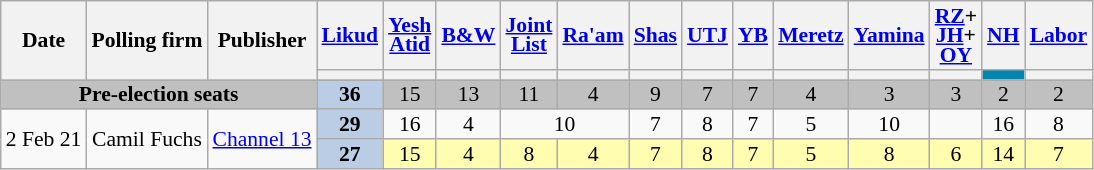<table class="wikitable sortable" style=text-align:center;font-size:90%;line-height:13px>
<tr>
<th rowspan=2>Date</th>
<th rowspan=2>Polling firm</th>
<th rowspan=2>Publisher</th>
<th><a href='#'>Likud</a></th>
<th><a href='#'>Yesh<br>Atid</a></th>
<th><a href='#'>B&W</a></th>
<th><a href='#'>Joint<br>List</a></th>
<th><a href='#'>Ra'am</a></th>
<th><a href='#'>Shas</a></th>
<th><a href='#'>UTJ</a></th>
<th><a href='#'>YB</a></th>
<th><a href='#'>Meretz</a></th>
<th><a href='#'>Yamina</a></th>
<th><a href='#'>RZ</a>+<br><a href='#'>JH</a>+<br><a href='#'>OY</a></th>
<th><a href='#'>NH</a></th>
<th><a href='#'>Labor</a></th>
</tr>
<tr>
<th style=background:></th>
<th style=background:></th>
<th style=background:></th>
<th style=background:></th>
<th style=background:></th>
<th style=background:></th>
<th style=background:></th>
<th style=background:></th>
<th style=background:></th>
<th style=background:></th>
<th style=background:></th>
<th style=background:#0086AC></th>
<th style=background:></th>
</tr>
<tr style=background:silver>
<td colspan=3><strong>Pre-election seats</strong></td>
<td style=background:#BBCDE4><strong>36</strong>	</td>
<td>15					</td>
<td>13					</td>
<td>11					</td>
<td>4					</td>
<td>9					</td>
<td>7					</td>
<td>7					</td>
<td>4					</td>
<td>3					</td>
<td>3					</td>
<td>2					</td>
<td>2					</td>
</tr>
<tr>
<td rowspan=2 data-sort-value=2021-02-02>2 Feb 21</td>
<td rowspan=2>Camil Fuchs</td>
<td rowspan=2><a href='#'>Channel 13</a></td>
<td style=background:#BBCDE4><strong>29</strong>	</td>
<td>16					</td>
<td>4					</td>
<td colspan=2>10		</td>
<td>7					</td>
<td>8					</td>
<td>7					</td>
<td>5					</td>
<td>10					</td>
<td>		</td>
<td>16					</td>
<td>8					</td>
</tr>
<tr style=background:#fffdb0>
<td style=background:#BBCDE4><strong>27</strong>	</td>
<td>15					</td>
<td>4					</td>
<td>8					</td>
<td>4					</td>
<td>7					</td>
<td>8					</td>
<td>7					</td>
<td>5					</td>
<td>8					</td>
<td>6					</td>
<td>14					</td>
<td>7					</td>
</tr>
</table>
